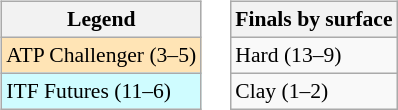<table>
<tr valign=top>
<td><br><table class=wikitable style=font-size:90%>
<tr>
<th>Legend</th>
</tr>
<tr bgcolor=moccasin>
<td>ATP Challenger (3–5)</td>
</tr>
<tr bgcolor=cffcff>
<td>ITF Futures (11–6)</td>
</tr>
</table>
</td>
<td><br><table class=wikitable style=font-size:90%>
<tr>
<th>Finals by surface</th>
</tr>
<tr>
<td>Hard (13–9)</td>
</tr>
<tr>
<td>Clay (1–2)</td>
</tr>
</table>
</td>
</tr>
</table>
